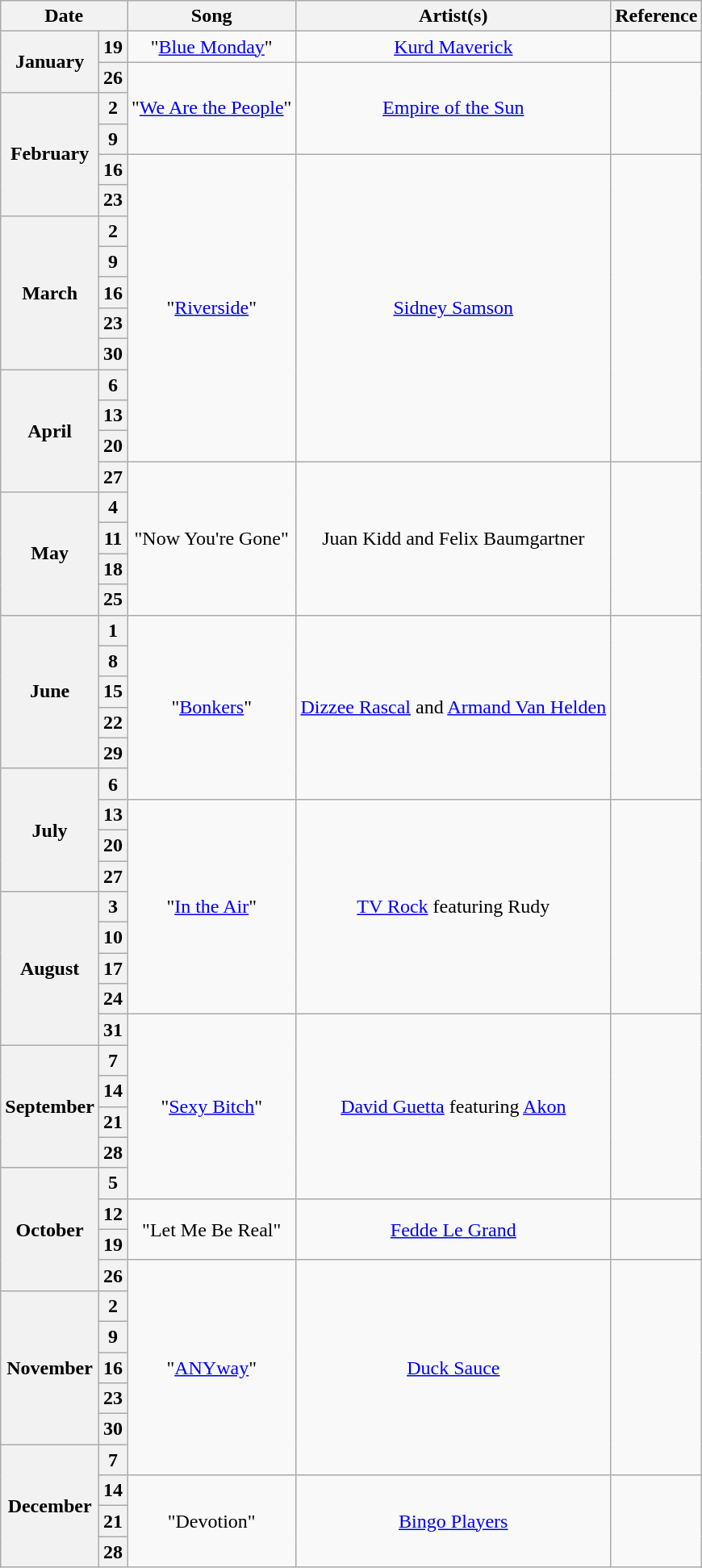<table class="wikitable">
<tr>
<th colspan="2">Date</th>
<th>Song</th>
<th>Artist(s)</th>
<th>Reference</th>
</tr>
<tr>
<th rowspan="2">January</th>
<th>19</th>
<td align="center">"<a href='#'>Blue Monday</a>"</td>
<td align="center"><a href='#'>Kurd Maverick</a></td>
<td align="center"></td>
</tr>
<tr>
<th>26</th>
<td rowspan="3" align="center">"<a href='#'>We Are the People</a>"</td>
<td rowspan="3" align="center"><a href='#'>Empire of the Sun</a></td>
<td rowspan="3" align="center"></td>
</tr>
<tr>
<th rowspan="4">February</th>
<th>2</th>
</tr>
<tr>
<th>9</th>
</tr>
<tr>
<th>16</th>
<td rowspan="10" align="center">"<a href='#'>Riverside</a>"</td>
<td rowspan="10" align="center"><a href='#'>Sidney Samson</a></td>
<td rowspan="10" align="center"></td>
</tr>
<tr>
<th>23</th>
</tr>
<tr>
<th rowspan="5">March</th>
<th>2</th>
</tr>
<tr>
<th>9</th>
</tr>
<tr>
<th>16</th>
</tr>
<tr>
<th>23</th>
</tr>
<tr>
<th>30</th>
</tr>
<tr>
<th rowspan="4">April</th>
<th>6</th>
</tr>
<tr>
<th>13</th>
</tr>
<tr>
<th>20</th>
</tr>
<tr>
<th>27</th>
<td rowspan="5" align="center">"Now You're Gone"</td>
<td rowspan="5" align="center">Juan Kidd and Felix Baumgartner</td>
<td rowspan="5" align="center"></td>
</tr>
<tr>
<th rowspan="4">May</th>
<th>4</th>
</tr>
<tr>
<th>11</th>
</tr>
<tr>
<th>18</th>
</tr>
<tr>
<th>25</th>
</tr>
<tr>
<th rowspan="5">June</th>
<th>1</th>
<td rowspan="6" align="center">"<a href='#'>Bonkers</a>"</td>
<td rowspan="6" align="center"><a href='#'>Dizzee Rascal</a> and <a href='#'>Armand Van Helden</a></td>
<td rowspan="6" align="center"></td>
</tr>
<tr>
<th>8</th>
</tr>
<tr>
<th>15</th>
</tr>
<tr>
<th>22</th>
</tr>
<tr>
<th>29</th>
</tr>
<tr>
<th rowspan="4">July</th>
<th>6</th>
</tr>
<tr>
<th>13</th>
<td rowspan="7" align="center">"<a href='#'>In the Air</a>"</td>
<td rowspan="7" align="center"><a href='#'>TV Rock</a> featuring Rudy</td>
<td rowspan="7" align="center"></td>
</tr>
<tr>
<th>20</th>
</tr>
<tr>
<th>27</th>
</tr>
<tr>
<th rowspan="5">August</th>
<th>3</th>
</tr>
<tr>
<th>10</th>
</tr>
<tr>
<th>17</th>
</tr>
<tr>
<th>24</th>
</tr>
<tr>
<th>31</th>
<td rowspan="6" align="center">"<a href='#'>Sexy Bitch</a>"</td>
<td rowspan="6" align="center"><a href='#'>David Guetta</a> featuring <a href='#'>Akon</a></td>
<td rowspan="6" align="center"></td>
</tr>
<tr>
<th rowspan="4">September</th>
<th>7</th>
</tr>
<tr>
<th>14</th>
</tr>
<tr>
<th>21</th>
</tr>
<tr>
<th>28</th>
</tr>
<tr>
<th rowspan="4">October</th>
<th>5</th>
</tr>
<tr>
<th>12</th>
<td rowspan="2" align="center">"Let Me Be Real"</td>
<td rowspan="2" align="center"><a href='#'>Fedde Le Grand</a></td>
<td rowspan="2" align="center"></td>
</tr>
<tr>
<th>19</th>
</tr>
<tr>
<th>26</th>
<td rowspan="7" align="center">"<a href='#'>ANYway</a>"</td>
<td rowspan="7" align="center"><a href='#'>Duck Sauce</a></td>
<td rowspan="7" align="center"></td>
</tr>
<tr>
<th rowspan="5">November</th>
<th>2</th>
</tr>
<tr>
<th>9</th>
</tr>
<tr>
<th>16</th>
</tr>
<tr>
<th>23</th>
</tr>
<tr>
<th>30</th>
</tr>
<tr>
<th rowspan="4">December</th>
<th>7</th>
</tr>
<tr>
<th>14</th>
<td rowspan="3" align="center">"Devotion"</td>
<td rowspan="3" align="center"><a href='#'>Bingo Players</a></td>
<td rowspan="3" align="center"></td>
</tr>
<tr>
<th>21</th>
</tr>
<tr>
<th>28</th>
</tr>
</table>
